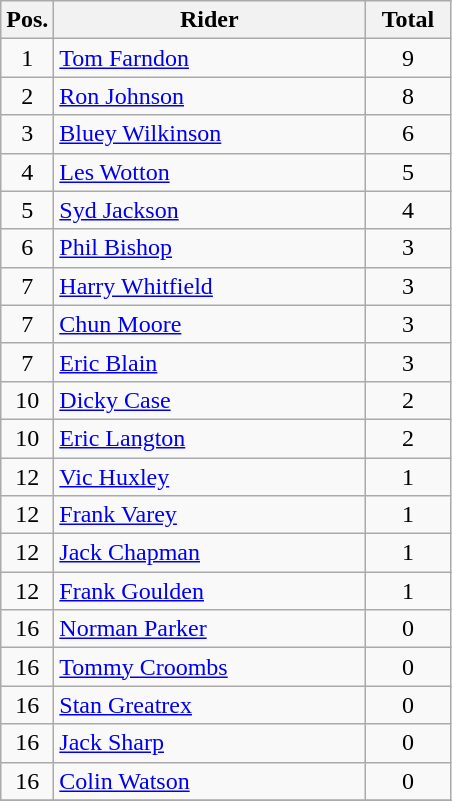<table class=wikitable>
<tr>
<th width=25px>Pos.</th>
<th width=200px>Rider</th>
<th width=50px>Total</th>
</tr>
<tr align=center >
<td>1</td>
<td align=left> <a href='#'>Tom Farndon</a></td>
<td>9</td>
</tr>
<tr align=center >
<td>2</td>
<td align=left> <a href='#'>Ron Johnson</a></td>
<td>8</td>
</tr>
<tr align=center >
<td>3</td>
<td align=left> <a href='#'>Bluey Wilkinson</a></td>
<td>6</td>
</tr>
<tr align=center>
<td>4</td>
<td align=left> <a href='#'>Les Wotton</a></td>
<td>5</td>
</tr>
<tr align=center>
<td>5</td>
<td align=left> <a href='#'>Syd Jackson</a></td>
<td>4</td>
</tr>
<tr align=center>
<td>6</td>
<td align=left> <a href='#'>Phil Bishop</a></td>
<td>3</td>
</tr>
<tr align=center>
<td>7</td>
<td align=left> <a href='#'>Harry Whitfield</a></td>
<td>3</td>
</tr>
<tr align=center>
<td>7</td>
<td align=left> <a href='#'>Chun Moore</a></td>
<td>3</td>
</tr>
<tr align=center>
<td>7</td>
<td align=left> <a href='#'>Eric Blain</a></td>
<td>3</td>
</tr>
<tr align=center>
<td>10</td>
<td align=left> <a href='#'>Dicky Case</a></td>
<td>2</td>
</tr>
<tr align=center>
<td>10</td>
<td align=left> <a href='#'>Eric Langton</a></td>
<td>2</td>
</tr>
<tr align=center>
<td>12</td>
<td align=left> <a href='#'>Vic Huxley</a></td>
<td>1</td>
</tr>
<tr align=center>
<td>12</td>
<td align=left> <a href='#'>Frank Varey</a></td>
<td>1</td>
</tr>
<tr align=center>
<td>12</td>
<td align=left> <a href='#'>Jack Chapman</a></td>
<td>1</td>
</tr>
<tr align=center>
<td>12</td>
<td align=left> <a href='#'>Frank Goulden</a></td>
<td>1</td>
</tr>
<tr align=center>
<td>16</td>
<td align=left> <a href='#'>Norman Parker</a></td>
<td>0</td>
</tr>
<tr align=center>
<td>16</td>
<td align=left> <a href='#'>Tommy Croombs</a></td>
<td>0</td>
</tr>
<tr align=center>
<td>16</td>
<td align=left> <a href='#'>Stan Greatrex</a></td>
<td>0</td>
</tr>
<tr align=center>
<td>16</td>
<td align=left> <a href='#'>Jack Sharp</a></td>
<td>0</td>
</tr>
<tr align=center>
<td>16</td>
<td align=left> <a href='#'>Colin Watson</a></td>
<td>0</td>
</tr>
<tr align=center>
</tr>
</table>
